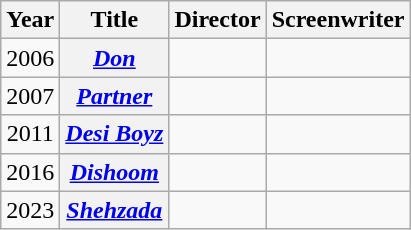<table class="wikitable sortable plainrowheaders">
<tr>
<th>Year</th>
<th>Title</th>
<th>Director</th>
<th>Screenwriter</th>
</tr>
<tr>
<td style="text-align:center;">2006</td>
<th scope="row"><em><a href='#'>Don</a></em></th>
<td></td>
<td></td>
</tr>
<tr>
<td style="text-align:center;">2007</td>
<th scope="row"><em><a href='#'>Partner</a></em></th>
<td></td>
<td></td>
</tr>
<tr>
<td style="text-align:center;">2011</td>
<th scope="row"><em><a href='#'>Desi Boyz</a></em></th>
<td></td>
<td></td>
</tr>
<tr>
<td style="text-align:center;">2016</td>
<th scope="row"><em><a href='#'>Dishoom</a></em></th>
<td></td>
<td></td>
</tr>
<tr>
<td style="text-align:center;">2023</td>
<th scope="row"><em><a href='#'>Shehzada</a></em></th>
<td></td>
<td></td>
</tr>
</table>
